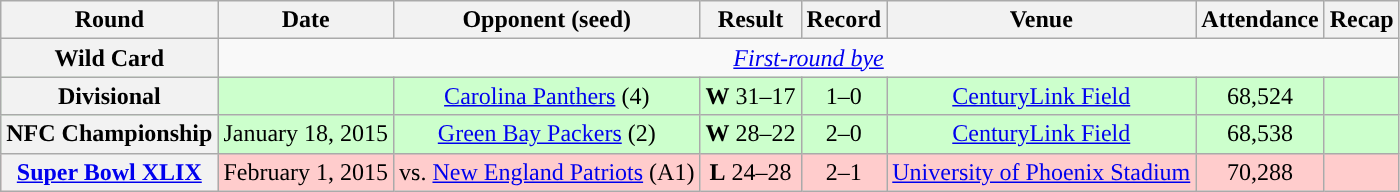<table class="wikitable" style="text-align:center">
<tr>
<th>Round</th>
<th>Date</th>
<th>Opponent (seed)</th>
<th>Result</th>
<th>Record</th>
<th>Venue</th>
<th>Attendance</th>
<th>Recap</th>
</tr>
<tr>
<th>Wild Card</th>
<td colspan="7"><em><a href='#'>First-round bye</a></em></td>
</tr>
<tr style="background:#cfc">
<th>Divisional</th>
<td></td>
<td><a href='#'>Carolina Panthers</a> (4)</td>
<td><strong>W</strong> 31–17</td>
<td>1–0</td>
<td><a href='#'>CenturyLink Field</a></td>
<td>68,524</td>
<td></td>
</tr>
<tr style="background:#cfc">
<th>NFC Championship</th>
<td>January 18, 2015</td>
<td><a href='#'>Green Bay Packers</a> (2)</td>
<td><strong>W</strong> 28–22 </td>
<td>2–0</td>
<td><a href='#'>CenturyLink Field</a></td>
<td>68,538</td>
<td></td>
</tr>
<tr style="background:#fcc">
<th><a href='#'>Super Bowl XLIX</a></th>
<td>February 1, 2015</td>
<td>vs. <a href='#'>New England Patriots</a> (A1)</td>
<td><strong>L</strong> 24–28</td>
<td>2–1</td>
<td><a href='#'>University of Phoenix Stadium</a></td>
<td>70,288</td>
<td></td>
</tr>
</table>
